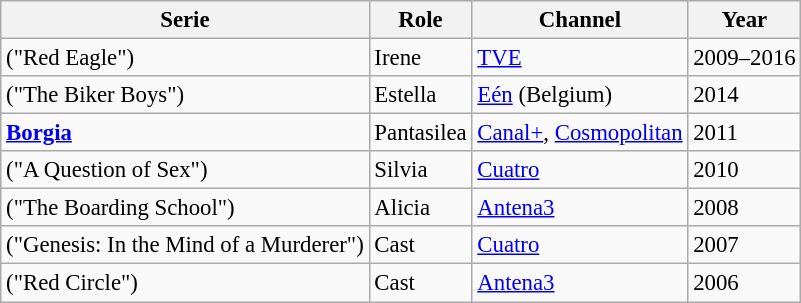<table class="wikitable" style="font-size: 95%;">
<tr>
<th>Serie</th>
<th>Role</th>
<th>Channel</th>
<th>Year</th>
</tr>
<tr>
<td><strong></strong> ("Red Eagle")</td>
<td>Irene</td>
<td><a href='#'>TVE</a></td>
<td>2009–2016</td>
</tr>
<tr>
<td><strong></strong> ("The Biker Boys")</td>
<td>Estella</td>
<td><a href='#'>Eén</a> (Belgium)</td>
<td>2014</td>
</tr>
<tr>
<td><strong><a href='#'>Borgia</a></strong></td>
<td>Pantasilea</td>
<td><a href='#'>Canal+</a>, <a href='#'>Cosmopolitan</a></td>
<td>2011</td>
</tr>
<tr>
<td><strong></strong> ("A Question of Sex")</td>
<td>Silvia</td>
<td><a href='#'>Cuatro</a></td>
<td>2010</td>
</tr>
<tr>
<td><strong></strong> ("The Boarding School")</td>
<td>Alicia</td>
<td><a href='#'>Antena3</a></td>
<td>2008</td>
</tr>
<tr>
<td><strong></strong> ("Genesis: In the Mind of a Murderer")</td>
<td>Cast</td>
<td><a href='#'>Cuatro</a></td>
<td>2007</td>
</tr>
<tr>
<td><strong></strong> ("Red Circle")</td>
<td>Cast</td>
<td><a href='#'>Antena3</a></td>
<td>2006</td>
</tr>
</table>
